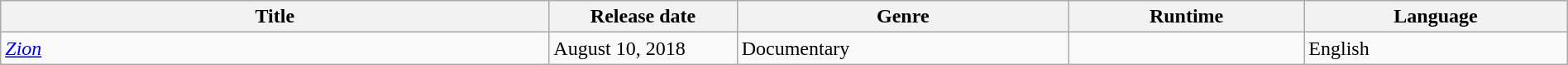<table class="wikitable sortable" style="width:100%">
<tr>
<th style="width:35%;">Title</th>
<th scope="col" style="width:12%;">Release date</th>
<th>Genre</th>
<th>Runtime</th>
<th>Language</th>
</tr>
<tr>
<td><em><a href='#'>Zion</a></em></td>
<td>August 10, 2018</td>
<td>Documentary</td>
<td></td>
<td>English</td>
</tr>
</table>
